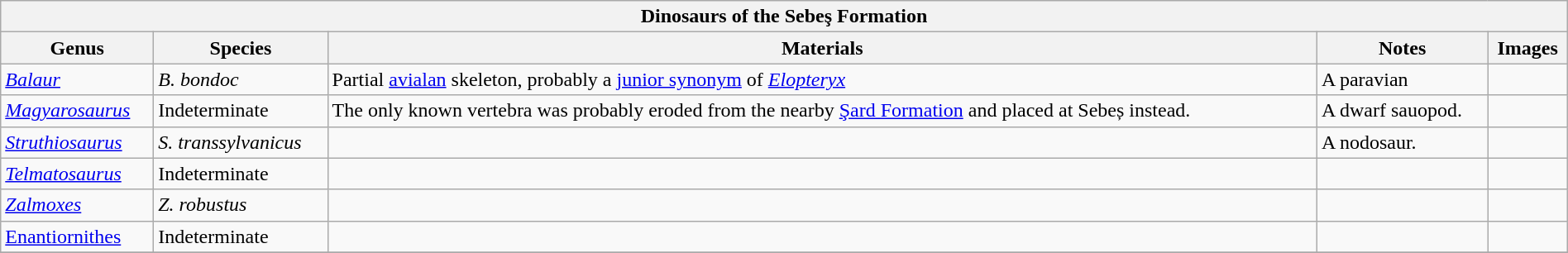<table class="wikitable" align="center" width="100%">
<tr>
<th colspan="7">Dinosaurs of the <strong>Sebeş Formation</strong></th>
</tr>
<tr>
<th>Genus</th>
<th>Species</th>
<th>Materials</th>
<th>Notes</th>
<th>Images</th>
</tr>
<tr>
<td><em><a href='#'>Balaur</a></em></td>
<td><em>B. bondoc</em></td>
<td>Partial <a href='#'>avialan</a> skeleton, probably a <a href='#'>junior synonym</a> of <em><a href='#'>Elopteryx</a></em></td>
<td>A paravian</td>
<td></td>
</tr>
<tr>
<td><em><a href='#'>Magyarosaurus</a></em></td>
<td>Indeterminate</td>
<td>The only known vertebra was probably eroded from the nearby <a href='#'>Şard Formation</a> and placed at Sebeș instead.</td>
<td>A dwarf sauopod.</td>
<td></td>
</tr>
<tr>
<td><em><a href='#'>Struthiosaurus</a></em></td>
<td><em>S. transsylvanicus</em></td>
<td></td>
<td>A nodosaur.</td>
<td></td>
</tr>
<tr>
<td><em><a href='#'>Telmatosaurus</a></em></td>
<td>Indeterminate</td>
<td></td>
<td></td>
<td></td>
</tr>
<tr>
<td><em><a href='#'>Zalmoxes</a></em></td>
<td><em>Z. robustus</em></td>
<td></td>
<td></td>
<td></td>
</tr>
<tr>
<td><a href='#'>Enantiornithes</a></td>
<td>Indeterminate</td>
<td></td>
<td></td>
<td></td>
</tr>
<tr>
</tr>
</table>
